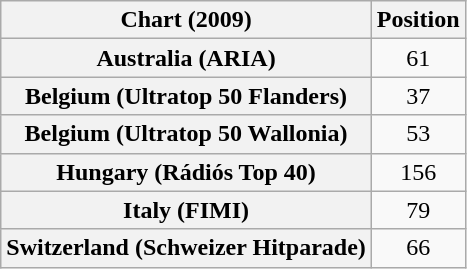<table class="wikitable sortable plainrowheaders" style="text-align:center">
<tr>
<th scope="col">Chart (2009)</th>
<th scope="col">Position</th>
</tr>
<tr>
<th scope="row">Australia (ARIA)</th>
<td>61</td>
</tr>
<tr>
<th scope="row">Belgium (Ultratop 50 Flanders)</th>
<td>37</td>
</tr>
<tr>
<th scope="row">Belgium (Ultratop 50 Wallonia)</th>
<td>53</td>
</tr>
<tr>
<th scope="row">Hungary (Rádiós Top 40)</th>
<td>156</td>
</tr>
<tr>
<th scope="row">Italy (FIMI)</th>
<td>79</td>
</tr>
<tr>
<th scope="row">Switzerland (Schweizer Hitparade)</th>
<td>66</td>
</tr>
</table>
